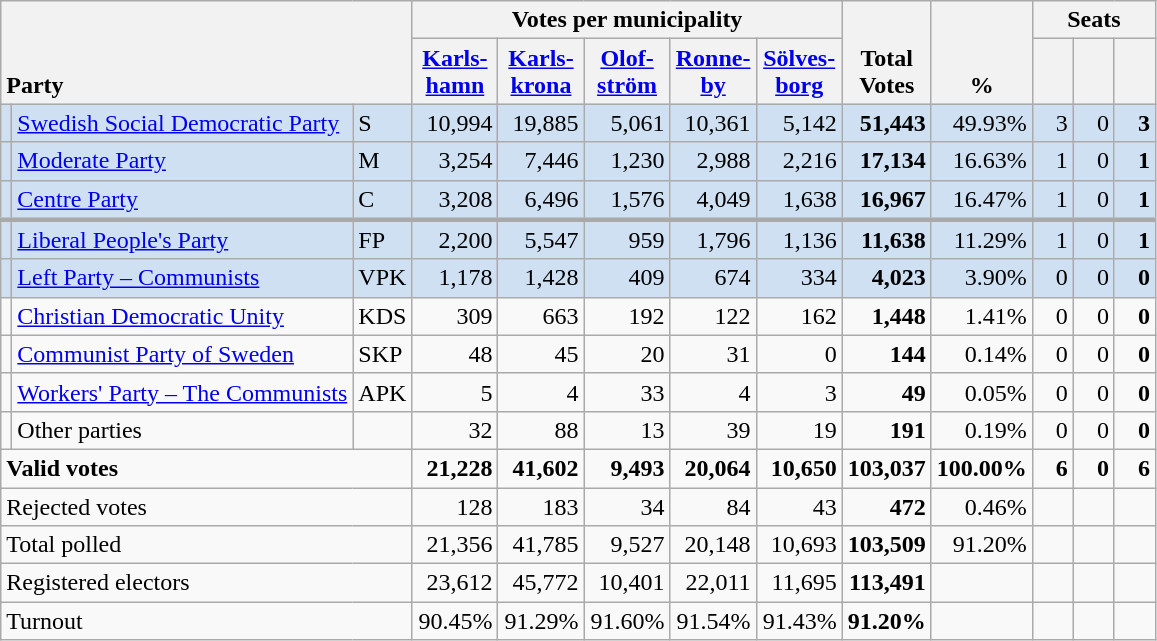<table class="wikitable" border="1" style="text-align:right;">
<tr>
<th style="text-align:left;" valign=bottom rowspan=2 colspan=3>Party</th>
<th colspan=5>Votes per municipality</th>
<th align=center valign=bottom rowspan=2 width="50">Total Votes</th>
<th align=center valign=bottom rowspan=2 width="50">%</th>
<th colspan=3>Seats</th>
</tr>
<tr>
<th align=center valign=bottom width="50"><a href='#'>Karls- hamn</a></th>
<th align=center valign=bottom width="50"><a href='#'>Karls- krona</a></th>
<th align=center valign=bottom width="50"><a href='#'>Olof- ström</a></th>
<th align=center valign=bottom width="50"><a href='#'>Ronne- by</a></th>
<th align=center valign=bottom width="50"><a href='#'>Sölves- borg</a></th>
<th align=center valign=bottom width="20"><small></small></th>
<th align=center valign=bottom width="20"><small><a href='#'></a></small></th>
<th align=center valign=bottom width="20"><small></small></th>
</tr>
<tr style="background:#CEE0F2;">
<td></td>
<td align=left style="white-space: nowrap;"><a href='#'>Swedish Social Democratic Party</a></td>
<td align=left>S</td>
<td>10,994</td>
<td>19,885</td>
<td>5,061</td>
<td>10,361</td>
<td>5,142</td>
<td><strong>51,443</strong></td>
<td>49.93%</td>
<td>3</td>
<td>0</td>
<td><strong>3</strong></td>
</tr>
<tr style="background:#CEE0F2;">
<td></td>
<td align=left><a href='#'>Moderate Party</a></td>
<td align=left>M</td>
<td>3,254</td>
<td>7,446</td>
<td>1,230</td>
<td>2,988</td>
<td>2,216</td>
<td><strong>17,134</strong></td>
<td>16.63%</td>
<td>1</td>
<td>0</td>
<td><strong>1</strong></td>
</tr>
<tr style="background:#CEE0F2;">
<td></td>
<td align=left><a href='#'>Centre Party</a></td>
<td align=left>C</td>
<td>3,208</td>
<td>6,496</td>
<td>1,576</td>
<td>4,049</td>
<td>1,638</td>
<td><strong>16,967</strong></td>
<td>16.47%</td>
<td>1</td>
<td>0</td>
<td><strong>1</strong></td>
</tr>
<tr style="background:#CEE0F2; border-top:3px solid darkgray;">
<td></td>
<td align=left><a href='#'>Liberal People's Party</a></td>
<td align=left>FP</td>
<td>2,200</td>
<td>5,547</td>
<td>959</td>
<td>1,796</td>
<td>1,136</td>
<td><strong>11,638</strong></td>
<td>11.29%</td>
<td>1</td>
<td>0</td>
<td><strong>1</strong></td>
</tr>
<tr style="background:#CEE0F2;">
<td></td>
<td align=left><a href='#'>Left Party – Communists</a></td>
<td align=left>VPK</td>
<td>1,178</td>
<td>1,428</td>
<td>409</td>
<td>674</td>
<td>334</td>
<td><strong>4,023</strong></td>
<td>3.90%</td>
<td>0</td>
<td>0</td>
<td><strong>0</strong></td>
</tr>
<tr>
<td></td>
<td align=left><a href='#'>Christian Democratic Unity</a></td>
<td align=left>KDS</td>
<td>309</td>
<td>663</td>
<td>192</td>
<td>122</td>
<td>162</td>
<td><strong>1,448</strong></td>
<td>1.41%</td>
<td>0</td>
<td>0</td>
<td><strong>0</strong></td>
</tr>
<tr>
<td></td>
<td align=left><a href='#'>Communist Party of Sweden</a></td>
<td align=left>SKP</td>
<td>48</td>
<td>45</td>
<td>20</td>
<td>31</td>
<td>0</td>
<td><strong>144</strong></td>
<td>0.14%</td>
<td>0</td>
<td>0</td>
<td><strong>0</strong></td>
</tr>
<tr>
<td></td>
<td align=left><a href='#'>Workers' Party – The Communists</a></td>
<td align=left>APK</td>
<td>5</td>
<td>4</td>
<td>33</td>
<td>4</td>
<td>3</td>
<td><strong>49</strong></td>
<td>0.05%</td>
<td>0</td>
<td>0</td>
<td><strong>0</strong></td>
</tr>
<tr>
<td></td>
<td align=left>Other parties</td>
<td></td>
<td>32</td>
<td>88</td>
<td>13</td>
<td>39</td>
<td>19</td>
<td><strong>191</strong></td>
<td>0.19%</td>
<td>0</td>
<td>0</td>
<td><strong>0</strong></td>
</tr>
<tr style="font-weight:bold">
<td align=left colspan=3>Valid votes</td>
<td>21,228</td>
<td>41,602</td>
<td>9,493</td>
<td>20,064</td>
<td>10,650</td>
<td>103,037</td>
<td>100.00%</td>
<td>6</td>
<td>0</td>
<td>6</td>
</tr>
<tr>
<td align=left colspan=3>Rejected votes</td>
<td>128</td>
<td>183</td>
<td>34</td>
<td>84</td>
<td>43</td>
<td><strong>472</strong></td>
<td>0.46%</td>
<td></td>
<td></td>
<td></td>
</tr>
<tr>
<td align=left colspan=3>Total polled</td>
<td>21,356</td>
<td>41,785</td>
<td>9,527</td>
<td>20,148</td>
<td>10,693</td>
<td><strong>103,509</strong></td>
<td>91.20%</td>
<td></td>
<td></td>
<td></td>
</tr>
<tr>
<td align=left colspan=3>Registered electors</td>
<td>23,612</td>
<td>45,772</td>
<td>10,401</td>
<td>22,011</td>
<td>11,695</td>
<td><strong>113,491</strong></td>
<td></td>
<td></td>
<td></td>
<td></td>
</tr>
<tr>
<td align=left colspan=3>Turnout</td>
<td>90.45%</td>
<td>91.29%</td>
<td>91.60%</td>
<td>91.54%</td>
<td>91.43%</td>
<td><strong>91.20%</strong></td>
<td></td>
<td></td>
<td></td>
<td></td>
</tr>
</table>
